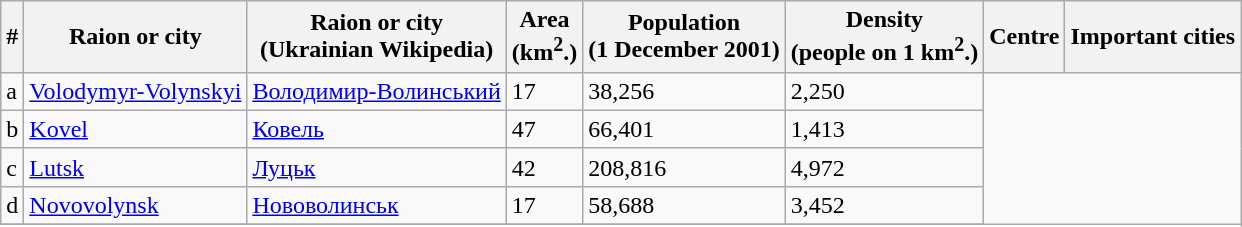<table class="wikitable">
<tr>
<th>#</th>
<th>Raion or city</th>
<th>Raion or city<br>(Ukrainian Wikipedia)</th>
<th>Area<br>(km<sup>2</sup>.)</th>
<th>Population<br>(1 December 2001)</th>
<th>Density<br>(people on 1 km<sup>2</sup>.)</th>
<th>Centre</th>
<th>Important cities</th>
</tr>
<tr>
<td>a</td>
<td><a href='#'>Volodymyr-Volynskyi</a></td>
<td><a href='#'>Володимир-Волинський</a></td>
<td>17</td>
<td>38,256</td>
<td>2,250</td>
</tr>
<tr>
<td>b</td>
<td><a href='#'>Kovel</a></td>
<td><a href='#'>Ковель</a></td>
<td>47</td>
<td>66,401</td>
<td>1,413</td>
</tr>
<tr>
<td>c</td>
<td><a href='#'>Lutsk</a></td>
<td><a href='#'>Луцьк</a></td>
<td>42</td>
<td>208,816</td>
<td>4,972</td>
</tr>
<tr>
<td>d</td>
<td><a href='#'>Novovolynsk</a></td>
<td><a href='#'>Нововолинськ</a></td>
<td>17</td>
<td>58,688</td>
<td>3,452</td>
</tr>
<tr>
</tr>
</table>
